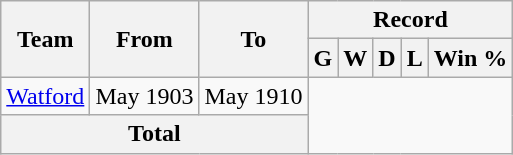<table class="wikitable" style="text-align: center">
<tr>
<th rowspan="2">Team</th>
<th rowspan="2">From</th>
<th rowspan="2">To</th>
<th colspan="5">Record</th>
</tr>
<tr>
<th>G</th>
<th>W</th>
<th>D</th>
<th>L</th>
<th>Win %</th>
</tr>
<tr>
<td align=left><a href='#'>Watford</a></td>
<td align=left>May 1903</td>
<td align=left>May 1910<br></td>
</tr>
<tr>
<th colspan=3>Total<br></th>
</tr>
</table>
